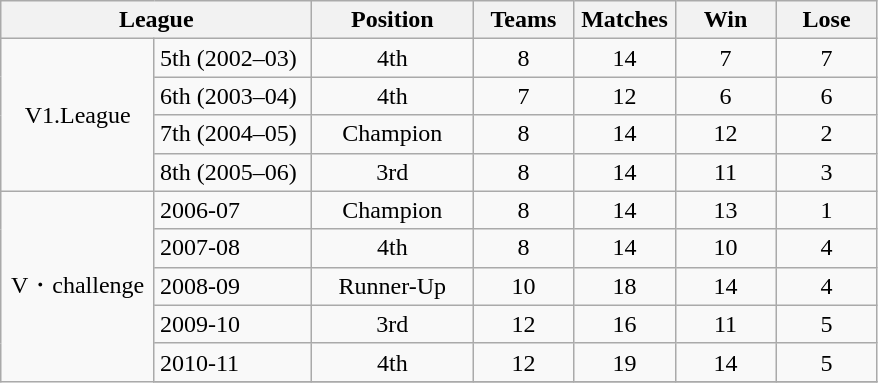<table class="wikitable" border="1">
<tr>
<th width=200 colspan=2>League</th>
<th width=100>Position</th>
<th width=60 align=center>Teams</th>
<th width=60>Matches</th>
<th width=60>Win</th>
<th width=60>Lose</th>
</tr>
<tr>
<td align=center rowspan=4>V1.League</td>
<td>5th (2002–03)</td>
<td align=center>4th</td>
<td align=center>8</td>
<td align=center>14</td>
<td align=center>7</td>
<td align=center>7</td>
</tr>
<tr>
<td>6th (2003–04)</td>
<td align=center>4th</td>
<td align=center>7</td>
<td align=center>12</td>
<td align=center>6</td>
<td align=center>6</td>
</tr>
<tr>
<td>7th (2004–05)</td>
<td align=center>Champion</td>
<td align=center>8</td>
<td align=center>14</td>
<td align=center>12</td>
<td align=center>2</td>
</tr>
<tr>
<td>8th (2005–06)</td>
<td align=center>3rd</td>
<td align=center>8</td>
<td align=center>14</td>
<td align=center>11</td>
<td align=center>3</td>
</tr>
<tr>
<td align=center rowspan=10>V・challenge</td>
<td>2006-07</td>
<td align=center>Champion</td>
<td align=center>8</td>
<td align=center>14</td>
<td align=center>13</td>
<td align=center>1</td>
</tr>
<tr>
<td>2007-08</td>
<td align=center>4th</td>
<td align=center>8</td>
<td align=center>14</td>
<td align=center>10</td>
<td align=center>4</td>
</tr>
<tr>
<td>2008-09</td>
<td align=center>Runner-Up</td>
<td align=center>10</td>
<td align=center>18</td>
<td align=center>14</td>
<td align=center>4</td>
</tr>
<tr>
<td>2009-10</td>
<td align=center>3rd</td>
<td align=center>12</td>
<td align=center>16</td>
<td align=center>11</td>
<td align=center>5</td>
</tr>
<tr>
<td>2010-11</td>
<td align=center>4th</td>
<td align=center>12</td>
<td align=center>19</td>
<td align=center>14</td>
<td align=center>5</td>
</tr>
<tr>
</tr>
</table>
